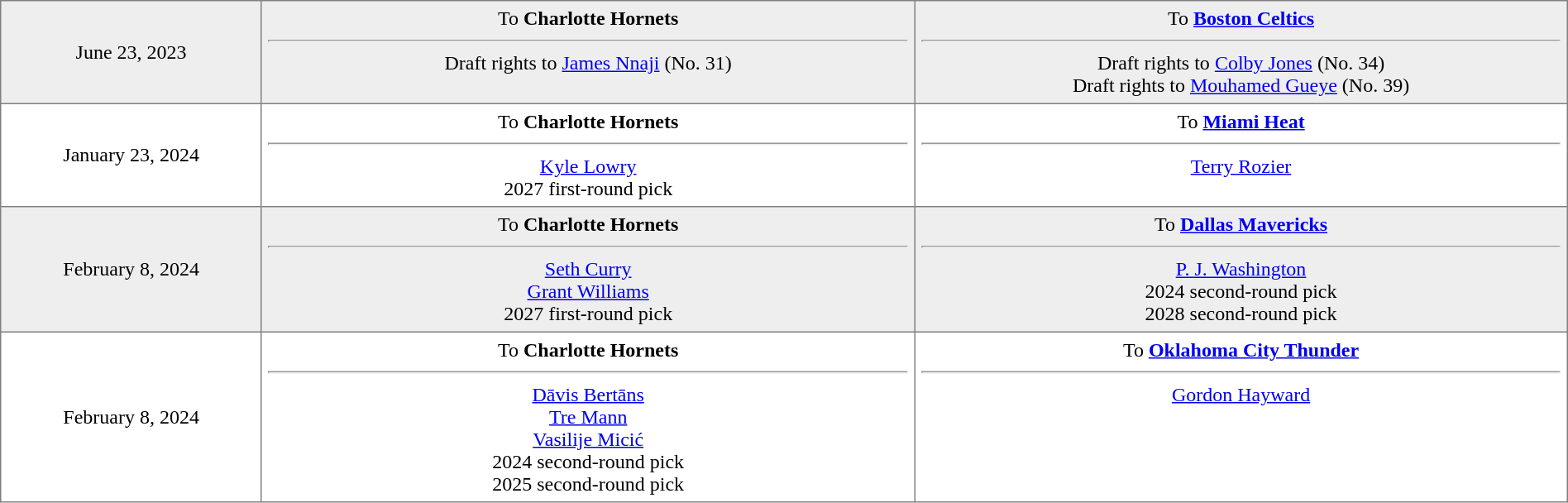<table border="1" style="border-collapse:collapse; text-align:center; width:100%;"  cellpadding="5">
<tr style="background:#eee;">
<td style="width:12%">June 23, 2023</td>
<td style="width:30%" valign="top">To <strong>Charlotte Hornets</strong><hr>Draft rights to <a href='#'>James Nnaji</a> (No. 31)</td>
<td style="width:30%" valign="top">To <strong><a href='#'>Boston Celtics</a></strong><hr>Draft rights to <a href='#'>Colby Jones</a> (No. 34)<br>Draft rights to <a href='#'>Mouhamed Gueye</a> (No. 39)</td>
</tr>
<tr>
<td style="width:12%">January 23, 2024</td>
<td style="width:30%" valign="top">To <strong>Charlotte Hornets</strong><hr><a href='#'>Kyle Lowry</a><br>2027 first-round pick</td>
<td style="width:30%" valign="top">To <strong><a href='#'>Miami Heat</a></strong><hr><a href='#'>Terry Rozier</a></td>
</tr>
<tr style="background:#eee;">
<td style="width:12%">February 8, 2024</td>
<td style="width:30%" valign="top">To <strong>Charlotte Hornets</strong><hr><a href='#'>Seth Curry</a><br><a href='#'>Grant Williams</a><br>2027 first-round pick</td>
<td style="width:30%" valign="top">To <strong><a href='#'>Dallas Mavericks</a></strong><hr><a href='#'>P. J. Washington</a><br>2024 second-round pick<br>2028 second-round pick</td>
</tr>
<tr>
<td style="width:12%">February 8, 2024</td>
<td style="width:30%" valign="top">To <strong>Charlotte Hornets</strong><hr><a href='#'>Dāvis Bertāns</a><br><a href='#'>Tre Mann</a><br><a href='#'>Vasilije Micić</a><br>2024 second-round pick<br>2025 second-round pick</td>
<td style="width:30%" valign="top">To <strong><a href='#'>Oklahoma City Thunder</a></strong><hr><a href='#'>Gordon Hayward</a></td>
</tr>
</table>
